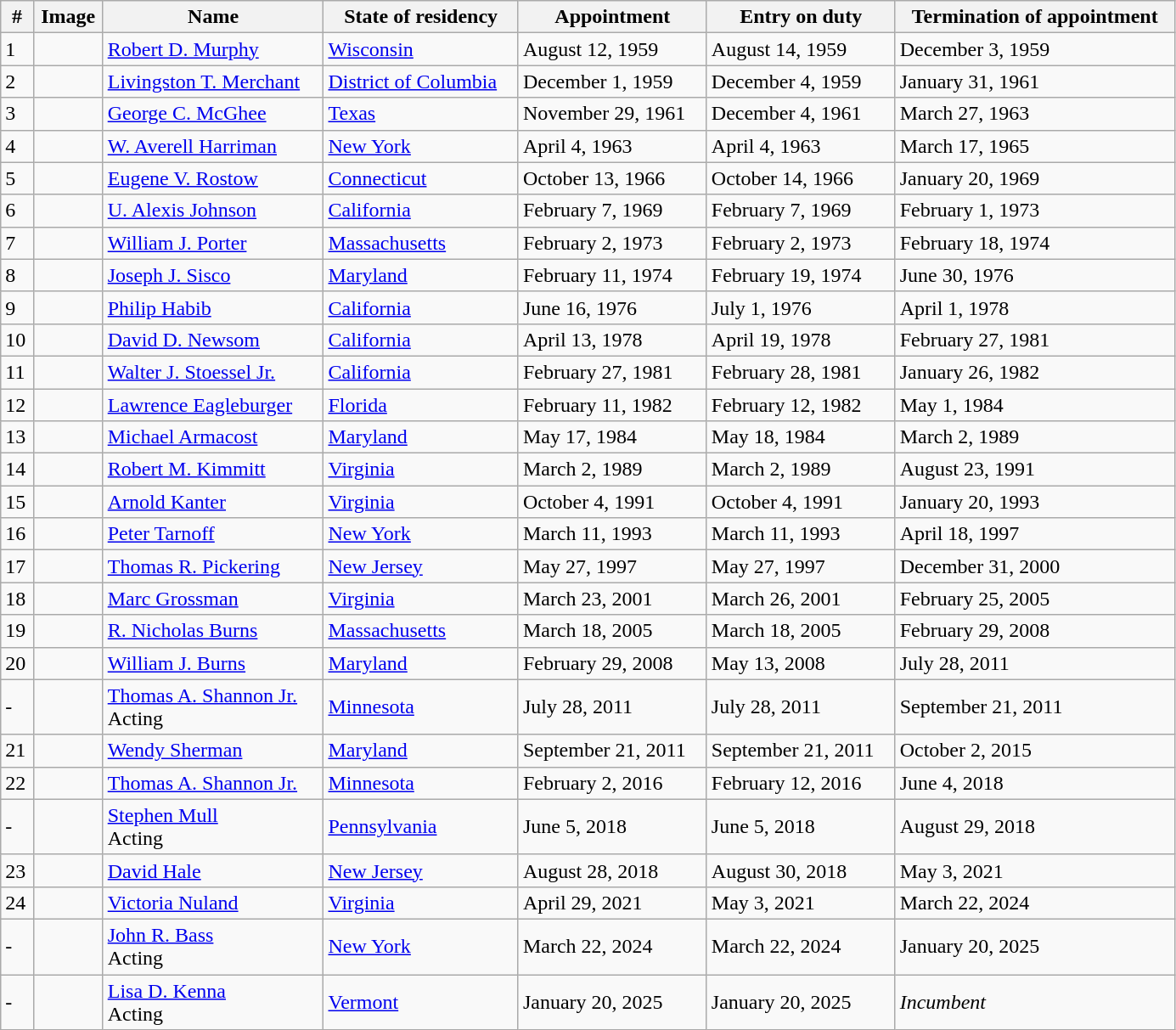<table class="wikitable sortable" width="73%">
<tr>
<th>#</th>
<th class="unsortable">Image</th>
<th>Name</th>
<th>State of residency</th>
<th>Appointment</th>
<th>Entry on duty</th>
<th>Termination of appointment</th>
</tr>
<tr>
<td>1</td>
<td></td>
<td><a href='#'>Robert D. Murphy</a></td>
<td><a href='#'>Wisconsin</a></td>
<td>August 12, 1959</td>
<td>August 14, 1959</td>
<td>December 3, 1959</td>
</tr>
<tr>
<td>2</td>
<td></td>
<td><a href='#'>Livingston T. Merchant</a></td>
<td><a href='#'>District of Columbia</a></td>
<td>December 1, 1959</td>
<td>December 4, 1959</td>
<td>January 31, 1961</td>
</tr>
<tr>
<td>3</td>
<td></td>
<td><a href='#'>George C. McGhee</a></td>
<td><a href='#'>Texas</a></td>
<td>November 29, 1961</td>
<td>December 4, 1961</td>
<td>March 27, 1963</td>
</tr>
<tr>
<td>4</td>
<td></td>
<td><a href='#'>W. Averell Harriman</a></td>
<td><a href='#'>New York</a></td>
<td>April 4, 1963</td>
<td>April 4, 1963</td>
<td>March 17, 1965</td>
</tr>
<tr>
<td>5</td>
<td></td>
<td><a href='#'>Eugene V. Rostow</a></td>
<td><a href='#'>Connecticut</a></td>
<td>October 13, 1966</td>
<td>October 14, 1966</td>
<td>January 20, 1969</td>
</tr>
<tr>
<td>6</td>
<td></td>
<td><a href='#'>U. Alexis Johnson</a></td>
<td><a href='#'>California</a></td>
<td>February 7, 1969</td>
<td>February 7, 1969</td>
<td>February 1, 1973</td>
</tr>
<tr>
<td>7</td>
<td></td>
<td><a href='#'>William J. Porter</a></td>
<td><a href='#'>Massachusetts</a></td>
<td>February 2, 1973</td>
<td>February 2, 1973</td>
<td>February 18, 1974</td>
</tr>
<tr>
<td>8</td>
<td></td>
<td><a href='#'>Joseph J. Sisco</a></td>
<td><a href='#'>Maryland</a></td>
<td>February 11, 1974</td>
<td>February 19, 1974</td>
<td>June 30, 1976</td>
</tr>
<tr>
<td>9</td>
<td></td>
<td><a href='#'>Philip Habib</a></td>
<td><a href='#'>California</a></td>
<td>June 16, 1976</td>
<td>July 1, 1976</td>
<td>April 1, 1978</td>
</tr>
<tr>
<td>10</td>
<td></td>
<td><a href='#'>David D. Newsom</a></td>
<td><a href='#'>California</a></td>
<td>April 13, 1978</td>
<td>April 19, 1978</td>
<td>February 27, 1981</td>
</tr>
<tr>
<td>11</td>
<td></td>
<td><a href='#'>Walter J. Stoessel Jr.</a></td>
<td><a href='#'>California</a></td>
<td>February 27, 1981</td>
<td>February 28, 1981</td>
<td>January 26, 1982</td>
</tr>
<tr>
<td>12</td>
<td></td>
<td><a href='#'>Lawrence Eagleburger</a></td>
<td><a href='#'>Florida</a></td>
<td>February 11, 1982</td>
<td>February 12, 1982</td>
<td>May 1, 1984</td>
</tr>
<tr>
<td>13</td>
<td></td>
<td><a href='#'>Michael Armacost</a></td>
<td><a href='#'>Maryland</a></td>
<td>May 17, 1984</td>
<td>May 18, 1984</td>
<td>March 2, 1989</td>
</tr>
<tr>
<td>14</td>
<td></td>
<td><a href='#'>Robert M. Kimmitt</a></td>
<td><a href='#'>Virginia</a></td>
<td>March 2, 1989</td>
<td>March 2, 1989</td>
<td>August 23, 1991</td>
</tr>
<tr>
<td>15</td>
<td></td>
<td><a href='#'>Arnold Kanter</a></td>
<td><a href='#'>Virginia</a></td>
<td>October 4, 1991</td>
<td>October 4, 1991</td>
<td>January 20, 1993</td>
</tr>
<tr>
<td>16</td>
<td></td>
<td><a href='#'>Peter Tarnoff</a></td>
<td><a href='#'>New York</a></td>
<td>March 11, 1993</td>
<td>March 11, 1993</td>
<td>April 18, 1997</td>
</tr>
<tr>
<td>17</td>
<td></td>
<td><a href='#'>Thomas R. Pickering</a></td>
<td><a href='#'>New Jersey</a></td>
<td>May 27, 1997</td>
<td>May 27, 1997</td>
<td>December 31, 2000</td>
</tr>
<tr>
<td>18</td>
<td></td>
<td><a href='#'>Marc Grossman</a></td>
<td><a href='#'>Virginia</a></td>
<td>March 23, 2001</td>
<td>March 26, 2001</td>
<td>February 25, 2005</td>
</tr>
<tr>
<td>19</td>
<td></td>
<td><a href='#'>R. Nicholas Burns</a></td>
<td><a href='#'>Massachusetts</a></td>
<td>March 18, 2005</td>
<td>March 18, 2005</td>
<td>February 29, 2008</td>
</tr>
<tr>
<td>20</td>
<td></td>
<td><a href='#'>William J. Burns</a></td>
<td><a href='#'>Maryland</a></td>
<td>February 29, 2008</td>
<td>May 13, 2008</td>
<td>July 28, 2011</td>
</tr>
<tr>
<td>-</td>
<td></td>
<td><a href='#'>Thomas A. Shannon Jr.</a><br>Acting</td>
<td><a href='#'>Minnesota</a></td>
<td>July 28, 2011</td>
<td>July 28, 2011</td>
<td>September 21, 2011</td>
</tr>
<tr>
<td>21</td>
<td></td>
<td><a href='#'>Wendy Sherman</a></td>
<td><a href='#'>Maryland</a></td>
<td>September 21, 2011</td>
<td>September 21, 2011</td>
<td>October 2, 2015</td>
</tr>
<tr>
<td>22</td>
<td></td>
<td><a href='#'>Thomas A. Shannon Jr.</a></td>
<td><a href='#'>Minnesota</a></td>
<td>February 2, 2016</td>
<td>February 12, 2016</td>
<td>June 4, 2018</td>
</tr>
<tr>
<td>-</td>
<td></td>
<td><a href='#'>Stephen Mull</a><br>Acting</td>
<td><a href='#'>Pennsylvania</a></td>
<td>June 5, 2018</td>
<td>June 5, 2018</td>
<td>August 29, 2018</td>
</tr>
<tr>
<td>23</td>
<td></td>
<td><a href='#'>David Hale</a></td>
<td><a href='#'>New Jersey</a></td>
<td>August 28, 2018</td>
<td>August 30, 2018</td>
<td>May 3, 2021</td>
</tr>
<tr>
<td>24</td>
<td></td>
<td><a href='#'>Victoria Nuland</a></td>
<td><a href='#'>Virginia</a></td>
<td>April 29, 2021</td>
<td>May 3, 2021</td>
<td>March 22, 2024</td>
</tr>
<tr>
<td>-</td>
<td></td>
<td><a href='#'>John R. Bass</a><br>Acting</td>
<td><a href='#'>New York</a></td>
<td>March 22, 2024</td>
<td>March 22, 2024</td>
<td>January 20, 2025</td>
</tr>
<tr>
<td>-</td>
<td></td>
<td><a href='#'>Lisa D. Kenna</a><br>Acting</td>
<td><a href='#'>Vermont</a></td>
<td>January 20, 2025</td>
<td>January 20, 2025</td>
<td><em>Incumbent</em></td>
</tr>
</table>
